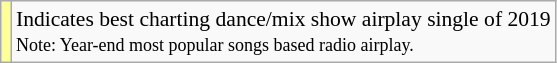<table class="wikitable" style="font-size:90%;">
<tr>
<td style="background-color:#FFFF99"></td>
<td>Indicates best charting dance/mix show airplay single of 2019  <br> <small>Note: Year-end most popular songs based radio airplay.</small></td>
</tr>
</table>
